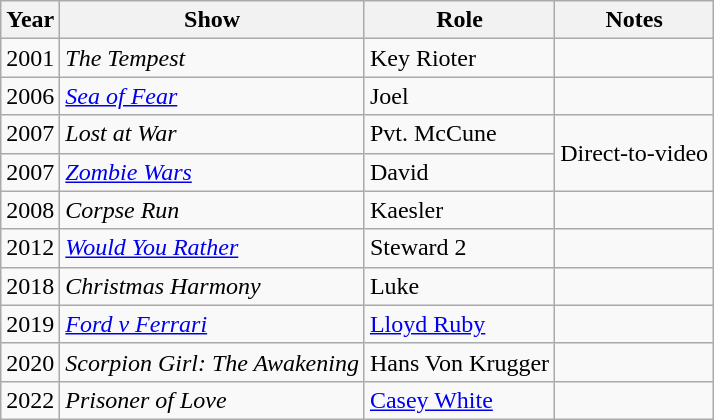<table class="wikitable sortable">
<tr>
<th>Year</th>
<th>Show</th>
<th>Role</th>
<th>Notes</th>
</tr>
<tr>
<td>2001</td>
<td><em>The Tempest</em></td>
<td>Key Rioter</td>
<td></td>
</tr>
<tr>
<td>2006</td>
<td><em><a href='#'>Sea of Fear</a></em></td>
<td>Joel</td>
<td></td>
</tr>
<tr>
<td>2007</td>
<td><em>Lost at War</em></td>
<td>Pvt. McCune</td>
<td rowspan="2">Direct-to-video</td>
</tr>
<tr>
<td>2007</td>
<td><em><a href='#'>Zombie Wars</a></em></td>
<td>David</td>
</tr>
<tr>
<td>2008</td>
<td><em>Corpse Run</em></td>
<td>Kaesler</td>
<td></td>
</tr>
<tr>
<td>2012</td>
<td><a href='#'><em>Would You Rather</em></a></td>
<td>Steward 2</td>
<td></td>
</tr>
<tr>
<td>2018</td>
<td><em>Christmas Harmony</em></td>
<td>Luke</td>
<td></td>
</tr>
<tr>
<td>2019</td>
<td><em><a href='#'>Ford v Ferrari</a></em></td>
<td><a href='#'>Lloyd Ruby</a></td>
<td></td>
</tr>
<tr>
<td>2020</td>
<td><em>Scorpion Girl: The Awakening</em></td>
<td>Hans Von Krugger</td>
<td></td>
</tr>
<tr>
<td>2022</td>
<td><em>Prisoner of Love</em></td>
<td><a href='#'>Casey White</a></td>
<td></td>
</tr>
</table>
